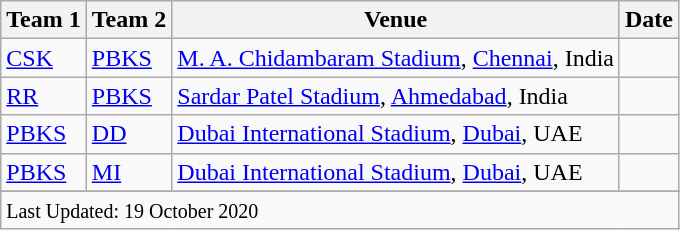<table class="wikitable">
<tr>
<th>Team 1</th>
<th>Team 2</th>
<th>Venue</th>
<th>Date</th>
</tr>
<tr>
<td><a href='#'>CSK</a></td>
<td><a href='#'>PBKS</a></td>
<td><a href='#'>M. A. Chidambaram Stadium</a>, <a href='#'>Chennai</a>, India</td>
<td></td>
</tr>
<tr>
<td><a href='#'>RR</a></td>
<td><a href='#'>PBKS</a></td>
<td><a href='#'>Sardar Patel Stadium</a>, <a href='#'>Ahmedabad</a>, India</td>
<td></td>
</tr>
<tr>
<td><a href='#'>PBKS</a></td>
<td><a href='#'>DD</a></td>
<td><a href='#'>Dubai International Stadium</a>, <a href='#'>Dubai</a>, UAE</td>
<td></td>
</tr>
<tr>
<td><a href='#'>PBKS</a></td>
<td><a href='#'>MI</a></td>
<td><a href='#'>Dubai International Stadium</a>, <a href='#'>Dubai</a>, UAE</td>
<td></td>
</tr>
<tr>
</tr>
<tr class=sortbottom>
<td colspan=4><small>Last Updated: 19 October 2020</small></td>
</tr>
</table>
